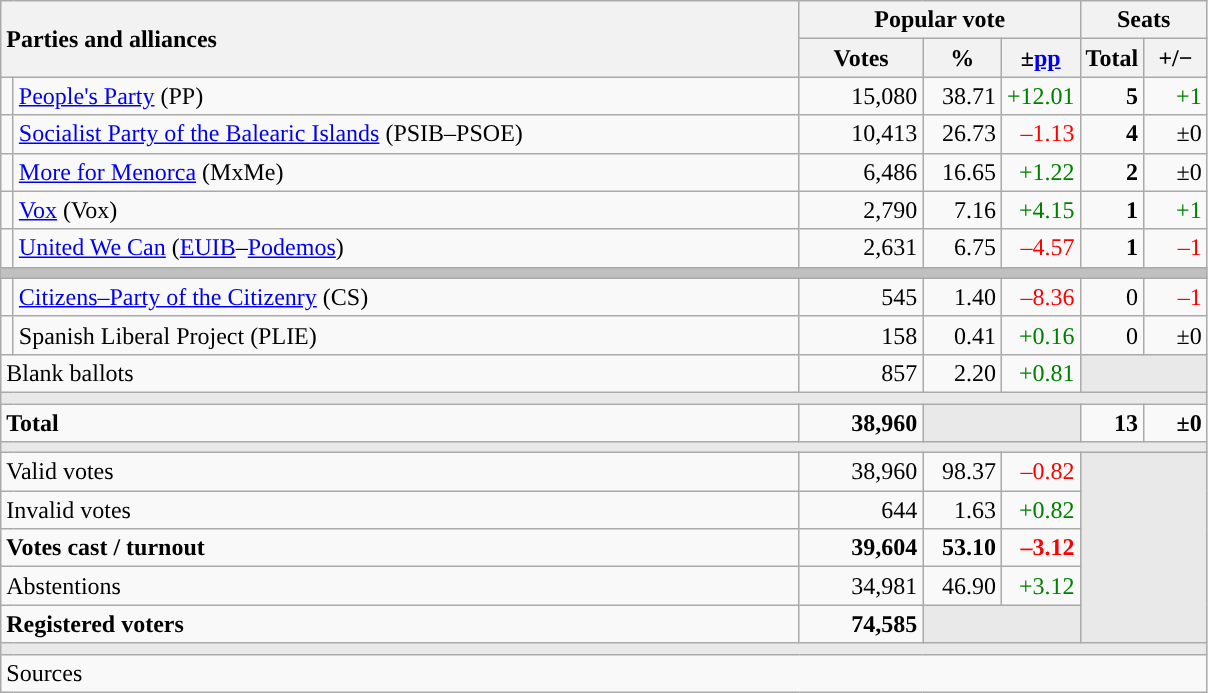<table class="wikitable" style="text-align:right;">
<tr>
<th style="text-align:left;" rowspan="2" colspan="2" width="525">Parties and alliances</th>
<th colspan="3">Popular vote</th>
<th colspan="2">Seats</th>
</tr>
<tr>
<th width="75">Votes</th>
<th width="45">%</th>
<th width="45">±<a href='#'>pp</a></th>
<th width="35">Total</th>
<th width="35">+/−</th>
</tr>
<tr>
<td width="1" style="color:inherit;background:"></td>
<td align="left"><a href='#'>People's Party</a> (PP)</td>
<td>15,080</td>
<td>38.71</td>
<td style="color:green;">+12.01</td>
<td><strong>5</strong></td>
<td style="color:green;">+1</td>
</tr>
<tr>
<td style="color:inherit;background:"></td>
<td align="left"><a href='#'>Socialist Party of the Balearic Islands</a> (PSIB–PSOE)</td>
<td>10,413</td>
<td>26.73</td>
<td style="color:red;">–1.13</td>
<td><strong>4</strong></td>
<td>±0</td>
</tr>
<tr>
<td style="color:inherit;background:"></td>
<td align="left"><a href='#'>More for Menorca</a> (MxMe)</td>
<td>6,486</td>
<td>16.65</td>
<td style="color:green;">+1.22</td>
<td><strong>2</strong></td>
<td>±0</td>
</tr>
<tr>
<td style="color:inherit;background:"></td>
<td align="left"><a href='#'>Vox</a> (Vox)</td>
<td>2,790</td>
<td>7.16</td>
<td style="color:green;">+4.15</td>
<td><strong>1</strong></td>
<td style="color:green;">+1</td>
</tr>
<tr>
<td style="color:inherit;background:"></td>
<td align="left"><a href='#'>United We Can</a> (<a href='#'>EUIB</a>–<a href='#'>Podemos</a>)</td>
<td>2,631</td>
<td>6.75</td>
<td style="color:red;">–4.57</td>
<td><strong>1</strong></td>
<td style="color:red;">–1</td>
</tr>
<tr>
<td colspan="7" bgcolor="#C0C0C0"></td>
</tr>
<tr>
<td style="color:inherit;background:"></td>
<td align="left"><a href='#'>Citizens–Party of the Citizenry</a> (CS)</td>
<td>545</td>
<td>1.40</td>
<td style="color:red;">–8.36</td>
<td>0</td>
<td style="color:red;">–1</td>
</tr>
<tr>
<td style="color:inherit;background:"></td>
<td align="left">Spanish Liberal Project (PLIE)</td>
<td>158</td>
<td>0.41</td>
<td style="color:green;">+0.16</td>
<td>0</td>
<td>±0</td>
</tr>
<tr>
<td align="left" colspan="2">Blank ballots</td>
<td>857</td>
<td>2.20</td>
<td style="color:green;">+0.81</td>
<td bgcolor="#E9E9E9" colspan="2"></td>
</tr>
<tr>
<td colspan="7" bgcolor="#E9E9E9"></td>
</tr>
<tr style="font-weight:bold;">
<td align="left" colspan="2">Total</td>
<td>38,960</td>
<td bgcolor="#E9E9E9" colspan="2"></td>
<td>13</td>
<td>±0</td>
</tr>
<tr>
<td colspan="7" bgcolor="#E9E9E9"></td>
</tr>
<tr>
<td align="left" colspan="2">Valid votes</td>
<td>38,960</td>
<td>98.37</td>
<td style="color:red;">–0.82</td>
<td bgcolor="#E9E9E9" colspan="2" rowspan="5"></td>
</tr>
<tr>
<td align="left" colspan="2">Invalid votes</td>
<td>644</td>
<td>1.63</td>
<td style="color:green;">+0.82</td>
</tr>
<tr style="font-weight:bold;">
<td align="left" colspan="2">Votes cast / turnout</td>
<td>39,604</td>
<td>53.10</td>
<td style="color:red;">–3.12</td>
</tr>
<tr>
<td align="left" colspan="2">Abstentions</td>
<td>34,981</td>
<td>46.90</td>
<td style="color:green;">+3.12</td>
</tr>
<tr style="font-weight:bold;">
<td align="left" colspan="2">Registered voters</td>
<td>74,585</td>
<td bgcolor="#E9E9E9" colspan="2"></td>
</tr>
<tr>
<td colspan="7" bgcolor="#E9E9E9"></td>
</tr>
<tr>
<td align="left" colspan="7">Sources</td>
</tr>
</table>
